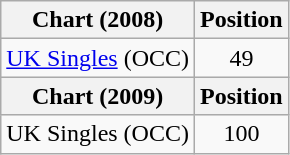<table class="wikitable sortable">
<tr>
<th>Chart (2008)</th>
<th>Position</th>
</tr>
<tr>
<td><a href='#'>UK Singles</a> (OCC)</td>
<td style="text-align:center;">49</td>
</tr>
<tr>
<th>Chart (2009)</th>
<th>Position</th>
</tr>
<tr>
<td>UK Singles (OCC)</td>
<td style="text-align:center;">100</td>
</tr>
</table>
